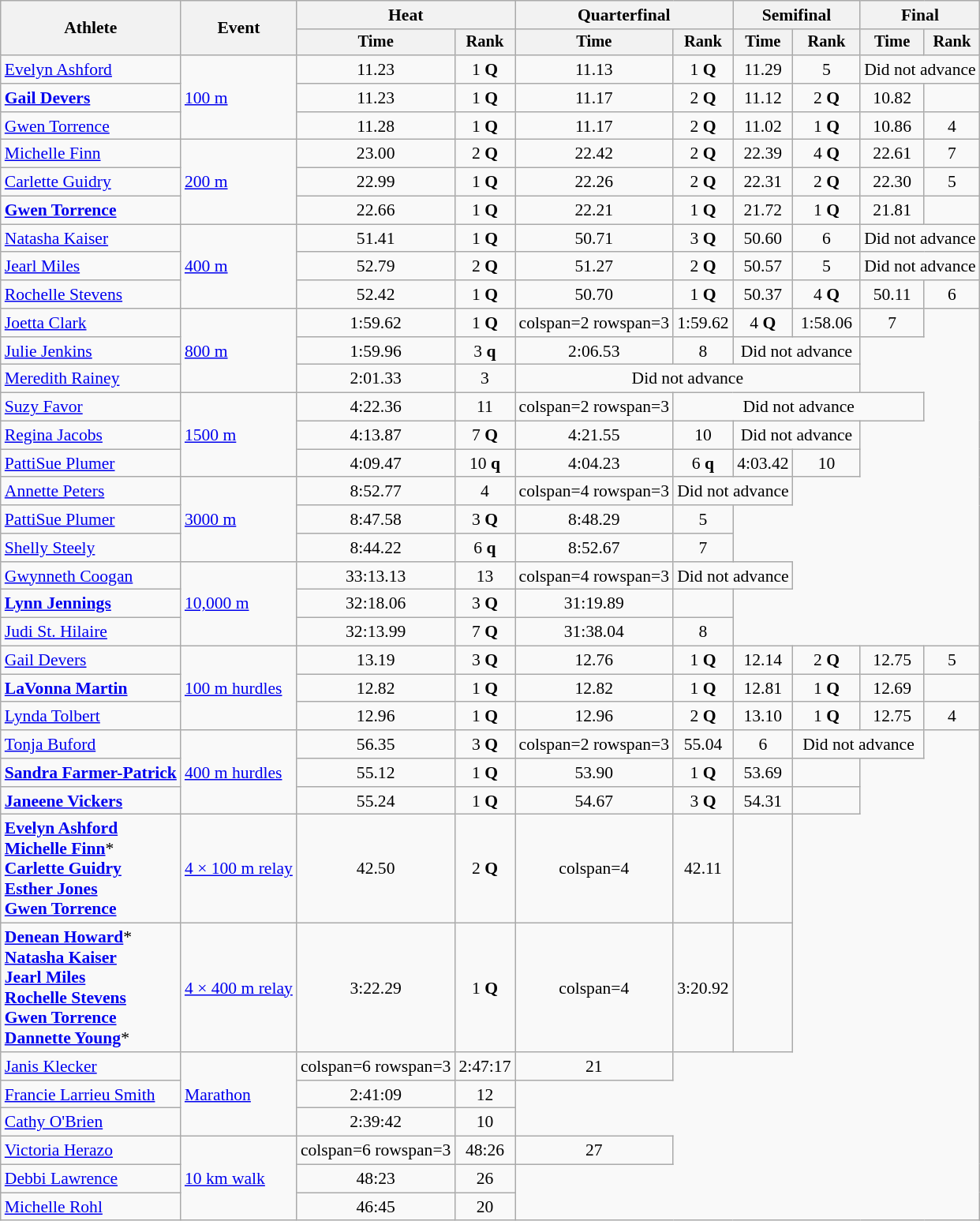<table class=wikitable style=font-size:90%;text-align:center>
<tr>
<th rowspan=2>Athlete</th>
<th rowspan=2>Event</th>
<th colspan=2>Heat</th>
<th colspan=2>Quarterfinal</th>
<th colspan=2>Semifinal</th>
<th colspan=2>Final</th>
</tr>
<tr style=font-size:95%>
<th>Time</th>
<th>Rank</th>
<th>Time</th>
<th>Rank</th>
<th>Time</th>
<th>Rank</th>
<th>Time</th>
<th>Rank</th>
</tr>
<tr>
<td align=left><a href='#'>Evelyn Ashford</a></td>
<td align=left rowspan=3><a href='#'>100 m</a></td>
<td>11.23</td>
<td>1 <strong>Q</strong></td>
<td>11.13</td>
<td>1 <strong>Q</strong></td>
<td>11.29</td>
<td>5</td>
<td colspan=2>Did not advance</td>
</tr>
<tr>
<td align=left><strong><a href='#'>Gail Devers</a></strong></td>
<td>11.23</td>
<td>1 <strong>Q</strong></td>
<td>11.17</td>
<td>2 <strong>Q</strong></td>
<td>11.12</td>
<td>2 <strong>Q</strong></td>
<td>10.82</td>
<td></td>
</tr>
<tr>
<td align=left><a href='#'>Gwen Torrence</a></td>
<td>11.28</td>
<td>1 <strong>Q</strong></td>
<td>11.17</td>
<td>2 <strong>Q</strong></td>
<td>11.02</td>
<td>1 <strong>Q</strong></td>
<td>10.86</td>
<td>4</td>
</tr>
<tr>
<td align=left><a href='#'>Michelle Finn</a></td>
<td align=left rowspan=3><a href='#'>200 m</a></td>
<td>23.00</td>
<td>2 <strong>Q</strong></td>
<td>22.42</td>
<td>2 <strong>Q</strong></td>
<td>22.39</td>
<td>4 <strong>Q</strong></td>
<td>22.61</td>
<td>7</td>
</tr>
<tr>
<td align=left><a href='#'>Carlette Guidry</a></td>
<td>22.99</td>
<td>1 <strong>Q</strong></td>
<td>22.26</td>
<td>2 <strong>Q</strong></td>
<td>22.31</td>
<td>2 <strong>Q</strong></td>
<td>22.30</td>
<td>5</td>
</tr>
<tr>
<td align=left><strong><a href='#'>Gwen Torrence</a></strong></td>
<td>22.66</td>
<td>1 <strong>Q</strong></td>
<td>22.21</td>
<td>1 <strong>Q</strong></td>
<td>21.72</td>
<td>1 <strong>Q</strong></td>
<td>21.81</td>
<td></td>
</tr>
<tr>
<td align=left><a href='#'>Natasha Kaiser</a></td>
<td align=left rowspan=3><a href='#'>400 m</a></td>
<td>51.41</td>
<td>1 <strong>Q</strong></td>
<td>50.71</td>
<td>3 <strong>Q</strong></td>
<td>50.60</td>
<td>6</td>
<td colspan=2>Did not advance</td>
</tr>
<tr>
<td align=left><a href='#'>Jearl Miles</a></td>
<td>52.79</td>
<td>2 <strong>Q</strong></td>
<td>51.27</td>
<td>2 <strong>Q</strong></td>
<td>50.57</td>
<td>5</td>
<td colspan=2>Did not advance</td>
</tr>
<tr>
<td align=left><a href='#'>Rochelle Stevens</a></td>
<td>52.42</td>
<td>1 <strong>Q</strong></td>
<td>50.70</td>
<td>1 <strong>Q</strong></td>
<td>50.37</td>
<td>4 <strong>Q</strong></td>
<td>50.11</td>
<td>6</td>
</tr>
<tr>
<td align=left><a href='#'>Joetta Clark</a></td>
<td align=left rowspan=3><a href='#'>800 m</a></td>
<td>1:59.62</td>
<td>1 <strong>Q</strong></td>
<td>colspan=2 rowspan=3 </td>
<td>1:59.62</td>
<td>4 <strong>Q</strong></td>
<td>1:58.06</td>
<td>7</td>
</tr>
<tr>
<td align=left><a href='#'>Julie Jenkins</a></td>
<td>1:59.96</td>
<td>3 <strong>q</strong></td>
<td>2:06.53</td>
<td>8</td>
<td colspan=2>Did not advance</td>
</tr>
<tr>
<td align=left><a href='#'>Meredith Rainey</a></td>
<td>2:01.33</td>
<td>3</td>
<td colspan=4>Did not advance</td>
</tr>
<tr>
<td align=left><a href='#'>Suzy Favor</a></td>
<td align=left rowspan=3><a href='#'>1500 m</a></td>
<td>4:22.36</td>
<td>11</td>
<td>colspan=2 rowspan=3 </td>
<td colspan=4>Did not advance</td>
</tr>
<tr>
<td align=left><a href='#'>Regina Jacobs</a></td>
<td>4:13.87</td>
<td>7 <strong>Q</strong></td>
<td>4:21.55</td>
<td>10</td>
<td colspan=2>Did not advance</td>
</tr>
<tr>
<td align=left><a href='#'>PattiSue Plumer</a></td>
<td>4:09.47</td>
<td>10 <strong>q</strong></td>
<td>4:04.23</td>
<td>6 <strong>q</strong></td>
<td>4:03.42</td>
<td>10</td>
</tr>
<tr>
<td align=left><a href='#'>Annette Peters</a></td>
<td align=left rowspan=3><a href='#'>3000 m</a></td>
<td>8:52.77</td>
<td>4</td>
<td>colspan=4 rowspan=3 </td>
<td colspan=2>Did not advance</td>
</tr>
<tr>
<td align=left><a href='#'>PattiSue Plumer</a></td>
<td>8:47.58</td>
<td>3 <strong>Q</strong></td>
<td>8:48.29</td>
<td>5</td>
</tr>
<tr>
<td align=left><a href='#'>Shelly Steely</a></td>
<td>8:44.22</td>
<td>6 <strong>q</strong></td>
<td>8:52.67</td>
<td>7</td>
</tr>
<tr>
<td align=left><a href='#'>Gwynneth Coogan</a></td>
<td align=left rowspan=3><a href='#'>10,000 m</a></td>
<td>33:13.13</td>
<td>13</td>
<td>colspan=4 rowspan=3 </td>
<td colspan=2>Did not advance</td>
</tr>
<tr>
<td align=left><strong><a href='#'>Lynn Jennings</a></strong></td>
<td>32:18.06</td>
<td>3 <strong>Q</strong></td>
<td>31:19.89</td>
<td></td>
</tr>
<tr>
<td align=left><a href='#'>Judi St. Hilaire</a></td>
<td>32:13.99</td>
<td>7 <strong>Q</strong></td>
<td>31:38.04</td>
<td>8</td>
</tr>
<tr>
<td align=left><a href='#'>Gail Devers</a></td>
<td align=left rowspan=3><a href='#'>100 m hurdles</a></td>
<td>13.19</td>
<td>3 <strong>Q</strong></td>
<td>12.76</td>
<td>1 <strong>Q</strong></td>
<td>12.14</td>
<td>2 <strong>Q</strong></td>
<td>12.75</td>
<td>5</td>
</tr>
<tr>
<td align=left><strong><a href='#'>LaVonna Martin</a></strong></td>
<td>12.82</td>
<td>1 <strong>Q</strong></td>
<td>12.82</td>
<td>1 <strong>Q</strong></td>
<td>12.81</td>
<td>1 <strong>Q</strong></td>
<td>12.69</td>
<td></td>
</tr>
<tr>
<td align=left><a href='#'>Lynda Tolbert</a></td>
<td>12.96</td>
<td>1 <strong>Q</strong></td>
<td>12.96</td>
<td>2 <strong>Q</strong></td>
<td>13.10</td>
<td>1 <strong>Q</strong></td>
<td>12.75</td>
<td>4</td>
</tr>
<tr>
<td align=left><a href='#'>Tonja Buford</a></td>
<td align=left rowspan=3><a href='#'>400 m hurdles</a></td>
<td>56.35</td>
<td>3 <strong>Q</strong></td>
<td>colspan=2 rowspan=3 </td>
<td>55.04</td>
<td>6</td>
<td colspan=2>Did not advance</td>
</tr>
<tr>
<td align=left><strong><a href='#'>Sandra Farmer-Patrick</a></strong></td>
<td>55.12</td>
<td>1 <strong>Q</strong></td>
<td>53.90</td>
<td>1 <strong>Q</strong></td>
<td>53.69</td>
<td></td>
</tr>
<tr>
<td align=left><strong><a href='#'>Janeene Vickers</a></strong></td>
<td>55.24</td>
<td>1 <strong>Q</strong></td>
<td>54.67</td>
<td>3 <strong>Q</strong></td>
<td>54.31</td>
<td></td>
</tr>
<tr>
<td align=left><strong><a href='#'>Evelyn Ashford</a><br><a href='#'>Michelle Finn</a></strong>*<strong><br><a href='#'>Carlette Guidry</a><br><a href='#'>Esther Jones</a><br><a href='#'>Gwen Torrence</a></strong></td>
<td align=left><a href='#'>4 × 100 m relay</a></td>
<td>42.50</td>
<td>2 <strong>Q</strong></td>
<td>colspan=4 </td>
<td>42.11</td>
<td></td>
</tr>
<tr>
<td align=left><strong><a href='#'>Denean Howard</a></strong>*<strong><br><a href='#'>Natasha Kaiser</a><br><a href='#'>Jearl Miles</a><br><a href='#'>Rochelle Stevens</a><br><a href='#'>Gwen Torrence</a><br><a href='#'>Dannette Young</a></strong>*</td>
<td align=left><a href='#'>4 × 400 m relay</a></td>
<td>3:22.29</td>
<td>1 <strong>Q</strong></td>
<td>colspan=4 </td>
<td>3:20.92</td>
<td></td>
</tr>
<tr>
<td align=left><a href='#'>Janis Klecker</a></td>
<td align=left rowspan=3><a href='#'>Marathon</a></td>
<td>colspan=6 rowspan=3 </td>
<td>2:47:17</td>
<td>21</td>
</tr>
<tr>
<td align=left><a href='#'>Francie Larrieu Smith</a></td>
<td>2:41:09</td>
<td>12</td>
</tr>
<tr>
<td align=left><a href='#'>Cathy O'Brien</a></td>
<td>2:39:42</td>
<td>10</td>
</tr>
<tr>
<td align=left><a href='#'>Victoria Herazo</a></td>
<td align=left rowspan=3><a href='#'>10 km walk</a></td>
<td>colspan=6 rowspan=3 </td>
<td>48:26</td>
<td>27</td>
</tr>
<tr>
<td align=left><a href='#'>Debbi Lawrence</a></td>
<td>48:23</td>
<td>26</td>
</tr>
<tr>
<td align=left><a href='#'>Michelle Rohl</a></td>
<td>46:45</td>
<td>20</td>
</tr>
</table>
